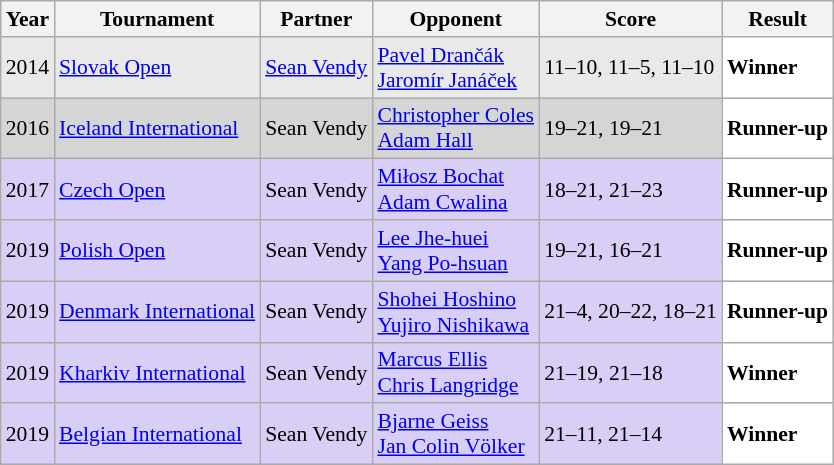<table class="sortable wikitable" style="font-size: 90%;">
<tr>
<th>Year</th>
<th>Tournament</th>
<th>Partner</th>
<th>Opponent</th>
<th>Score</th>
<th>Result</th>
</tr>
<tr style="background:#E9E9E9">
<td align="center">2014</td>
<td align="left"><a href='#'>Slovak Open</a></td>
<td align="left"> <a href='#'>Sean Vendy</a></td>
<td align="left"> <a href='#'>Pavel Drančák</a><br> <a href='#'>Jaromír Janáček</a></td>
<td align="left">11–10, 11–5, 11–10</td>
<td style="text-align:left; background:white"> <strong>Winner</strong></td>
</tr>
<tr style="background:#D5D5D5">
<td align="center">2016</td>
<td align="left"><a href='#'>Iceland International</a></td>
<td align="left"> Sean Vendy</td>
<td align="left"> <a href='#'>Christopher Coles</a><br> <a href='#'>Adam Hall</a></td>
<td align="left">19–21, 19–21</td>
<td style="text-align:left; background:white"> <strong>Runner-up</strong></td>
</tr>
<tr style="background:#D8CEF6">
<td align="center">2017</td>
<td align="left"><a href='#'>Czech Open</a></td>
<td align="left"> Sean Vendy</td>
<td align="left"> <a href='#'>Miłosz Bochat</a><br> <a href='#'>Adam Cwalina</a></td>
<td align="left">18–21, 21–23</td>
<td style="text-align:left; background:white"> <strong>Runner-up</strong></td>
</tr>
<tr style="background:#D8CEF6">
<td align="center">2019</td>
<td align="left"><a href='#'>Polish Open</a></td>
<td align="left"> Sean Vendy</td>
<td align="left"> <a href='#'>Lee Jhe-huei</a><br> <a href='#'>Yang Po-hsuan</a></td>
<td align="left">19–21, 16–21</td>
<td style="text-align:left; background:white"> <strong>Runner-up</strong></td>
</tr>
<tr style="background:#D8CEF6">
<td align="center">2019</td>
<td align="left"><a href='#'>Denmark International</a></td>
<td align="left"> Sean Vendy</td>
<td align="left"> <a href='#'>Shohei Hoshino</a><br> <a href='#'>Yujiro Nishikawa</a></td>
<td align="left">21–4, 20–22, 18–21</td>
<td style="text-align:left; background:white"> <strong>Runner-up</strong></td>
</tr>
<tr style="background:#D8CEF6">
<td align="center">2019</td>
<td align="left"><a href='#'>Kharkiv International</a></td>
<td align="left"> Sean Vendy</td>
<td align="left"> <a href='#'>Marcus Ellis</a><br> <a href='#'>Chris Langridge</a></td>
<td align="left">21–19, 21–18</td>
<td style="text-align:left; background:white"> <strong>Winner</strong></td>
</tr>
<tr style="background:#D8CEF6">
<td align="center">2019</td>
<td align="left"><a href='#'>Belgian International</a></td>
<td align="left"> Sean Vendy</td>
<td align="left"> <a href='#'>Bjarne Geiss</a><br> <a href='#'>Jan Colin Völker</a></td>
<td align="left">21–11, 21–14</td>
<td style="text-align:left; background:white"> <strong>Winner</strong></td>
</tr>
</table>
